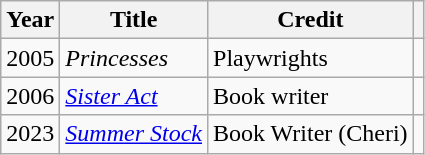<table class="wikitable sortable">
<tr>
<th>Year</th>
<th>Title</th>
<th>Credit</th>
<th></th>
</tr>
<tr>
<td>2005</td>
<td><em>Princesses</em></td>
<td rowspan=1>Playwrights</td>
<td></td>
</tr>
<tr>
<td>2006</td>
<td><a href='#'><em>Sister Act</em></a></td>
<td rowspan=1>Book writer</td>
<td></td>
</tr>
<tr>
<td>2023</td>
<td><em><a href='#'>Summer Stock</a></em></td>
<td>Book Writer (Cheri)</td>
<td></td>
</tr>
</table>
